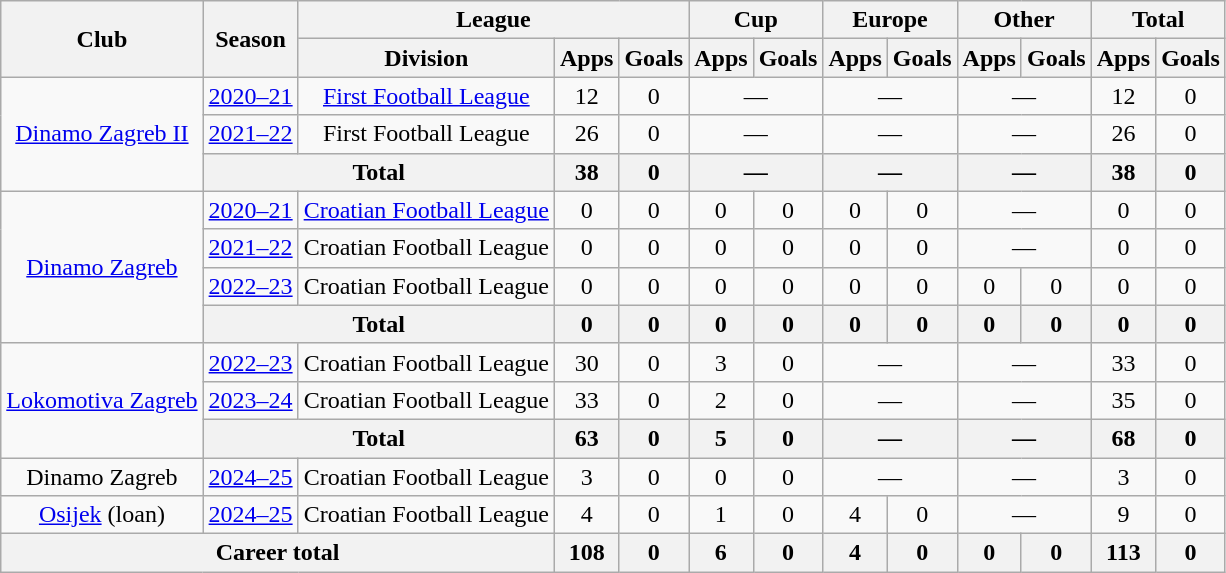<table class="wikitable" style="text-align:center">
<tr>
<th rowspan="2">Club</th>
<th rowspan="2">Season</th>
<th colspan="3">League</th>
<th colspan="2">Cup</th>
<th colspan="2">Europe</th>
<th colspan="2">Other</th>
<th colspan="2">Total</th>
</tr>
<tr>
<th>Division</th>
<th>Apps</th>
<th>Goals</th>
<th>Apps</th>
<th>Goals</th>
<th>Apps</th>
<th>Goals</th>
<th>Apps</th>
<th>Goals</th>
<th>Apps</th>
<th>Goals</th>
</tr>
<tr>
<td rowspan="3"><a href='#'>Dinamo Zagreb II</a></td>
<td><a href='#'>2020–21</a></td>
<td><a href='#'>First Football League</a></td>
<td>12</td>
<td>0</td>
<td colspan="2">—</td>
<td colspan="2">—</td>
<td colspan="2">—</td>
<td>12</td>
<td>0</td>
</tr>
<tr>
<td><a href='#'>2021–22</a></td>
<td>First Football League</td>
<td>26</td>
<td>0</td>
<td colspan="2">—</td>
<td colspan="2">—</td>
<td colspan="2">—</td>
<td>26</td>
<td>0</td>
</tr>
<tr>
<th colspan="2">Total</th>
<th>38</th>
<th>0</th>
<th colspan="2">—</th>
<th colspan="2">—</th>
<th colspan="2">—</th>
<th>38</th>
<th>0</th>
</tr>
<tr>
<td rowspan="4"><a href='#'>Dinamo Zagreb</a></td>
<td><a href='#'>2020–21</a></td>
<td><a href='#'>Croatian Football League</a></td>
<td>0</td>
<td>0</td>
<td>0</td>
<td>0</td>
<td>0</td>
<td>0</td>
<td colspan="2">—</td>
<td>0</td>
<td>0</td>
</tr>
<tr>
<td><a href='#'>2021–22</a></td>
<td>Croatian Football League</td>
<td>0</td>
<td>0</td>
<td>0</td>
<td>0</td>
<td>0</td>
<td>0</td>
<td colspan="2">—</td>
<td>0</td>
<td>0</td>
</tr>
<tr>
<td><a href='#'>2022–23</a></td>
<td>Croatian Football League</td>
<td>0</td>
<td>0</td>
<td>0</td>
<td>0</td>
<td>0</td>
<td>0</td>
<td>0</td>
<td>0</td>
<td>0</td>
<td>0</td>
</tr>
<tr>
<th colspan="2">Total</th>
<th>0</th>
<th>0</th>
<th>0</th>
<th>0</th>
<th>0</th>
<th>0</th>
<th>0</th>
<th>0</th>
<th>0</th>
<th>0</th>
</tr>
<tr>
<td rowspan="3"><a href='#'>Lokomotiva Zagreb</a></td>
<td><a href='#'>2022–23</a></td>
<td>Croatian Football League</td>
<td>30</td>
<td>0</td>
<td>3</td>
<td>0</td>
<td colspan="2">—</td>
<td colspan="2">—</td>
<td>33</td>
<td>0</td>
</tr>
<tr>
<td><a href='#'>2023–24</a></td>
<td>Croatian Football League</td>
<td>33</td>
<td>0</td>
<td>2</td>
<td>0</td>
<td colspan="2">—</td>
<td colspan="2">—</td>
<td>35</td>
<td>0</td>
</tr>
<tr>
<th colspan="2">Total</th>
<th>63</th>
<th>0</th>
<th>5</th>
<th>0</th>
<th colspan="2">—</th>
<th colspan="2">—</th>
<th>68</th>
<th>0</th>
</tr>
<tr>
<td>Dinamo Zagreb</td>
<td><a href='#'>2024–25</a></td>
<td>Croatian Football League</td>
<td>3</td>
<td>0</td>
<td>0</td>
<td>0</td>
<td colspan="2">—</td>
<td colspan="2">—</td>
<td>3</td>
<td>0</td>
</tr>
<tr>
<td><a href='#'>Osijek</a> (loan)</td>
<td><a href='#'>2024–25</a></td>
<td>Croatian Football League</td>
<td>4</td>
<td>0</td>
<td>1</td>
<td>0</td>
<td>4</td>
<td>0</td>
<td colspan="2">—</td>
<td>9</td>
<td>0</td>
</tr>
<tr>
<th colspan="3">Career total</th>
<th>108</th>
<th>0</th>
<th>6</th>
<th>0</th>
<th>4</th>
<th>0</th>
<th>0</th>
<th>0</th>
<th>113</th>
<th>0</th>
</tr>
</table>
